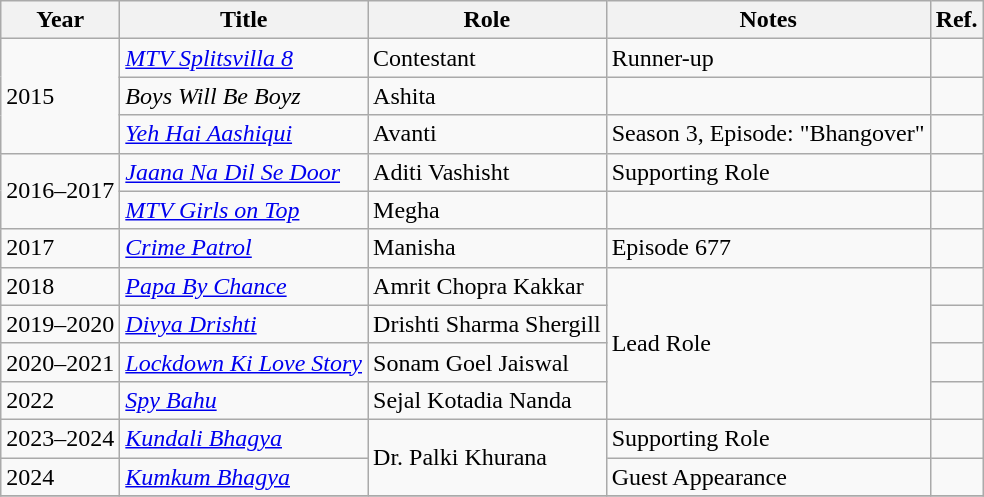<table class="wikitable sortable">
<tr>
<th>Year</th>
<th>Title</th>
<th>Role</th>
<th>Notes</th>
<th class ="unsortable">Ref.</th>
</tr>
<tr>
<td rowspan="3">2015</td>
<td><em><a href='#'>MTV Splitsvilla 8</a></em></td>
<td>Contestant</td>
<td>Runner-up</td>
<td></td>
</tr>
<tr>
<td><em>Boys Will Be Boyz</em></td>
<td>Ashita</td>
<td></td>
<td></td>
</tr>
<tr>
<td><em><a href='#'>Yeh Hai Aashiqui</a></em></td>
<td>Avanti</td>
<td>Season 3, Episode: "Bhangover"</td>
<td></td>
</tr>
<tr>
<td rowspan = "2">2016–2017</td>
<td><em><a href='#'>Jaana Na Dil Se Door</a></em></td>
<td>Aditi Vashisht</td>
<td>Supporting Role</td>
<td></td>
</tr>
<tr>
<td><em><a href='#'>MTV Girls on Top</a></em></td>
<td>Megha</td>
<td></td>
<td></td>
</tr>
<tr>
<td>2017</td>
<td><em><a href='#'>Crime Patrol</a></em></td>
<td>Manisha</td>
<td>Episode 677</td>
<td></td>
</tr>
<tr>
<td>2018</td>
<td><em><a href='#'>Papa By Chance</a></em></td>
<td>Amrit Chopra Kakkar</td>
<td rowspan = "4">Lead Role</td>
<td></td>
</tr>
<tr>
<td>2019–2020</td>
<td><em><a href='#'>Divya Drishti</a></em></td>
<td>Drishti Sharma Shergill</td>
<td></td>
</tr>
<tr>
<td>2020–2021</td>
<td><em><a href='#'>Lockdown Ki Love Story</a></em></td>
<td>Sonam Goel Jaiswal</td>
<td></td>
</tr>
<tr>
<td>2022</td>
<td><em><a href='#'>Spy Bahu</a></em></td>
<td>Sejal Kotadia Nanda</td>
<td></td>
</tr>
<tr>
<td>2023–2024</td>
<td><em><a href='#'>Kundali Bhagya</a></em></td>
<td rowspan = "2">Dr. Palki Khurana</td>
<td>Supporting Role</td>
<td></td>
</tr>
<tr>
<td>2024</td>
<td><em><a href='#'>Kumkum Bhagya</a></em></td>
<td>Guest Appearance</td>
<td></td>
</tr>
<tr>
</tr>
</table>
